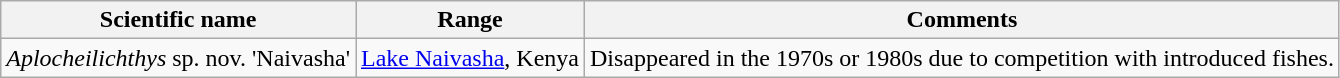<table class="wikitable">
<tr>
<th>Scientific name</th>
<th>Range</th>
<th class="unsortable">Comments</th>
</tr>
<tr>
<td><em>Aplocheilichthys</em> sp. nov. 'Naivasha'</td>
<td><a href='#'>Lake Naivasha</a>, Kenya</td>
<td>Disappeared in the 1970s or 1980s due to competition with introduced fishes.</td>
</tr>
</table>
